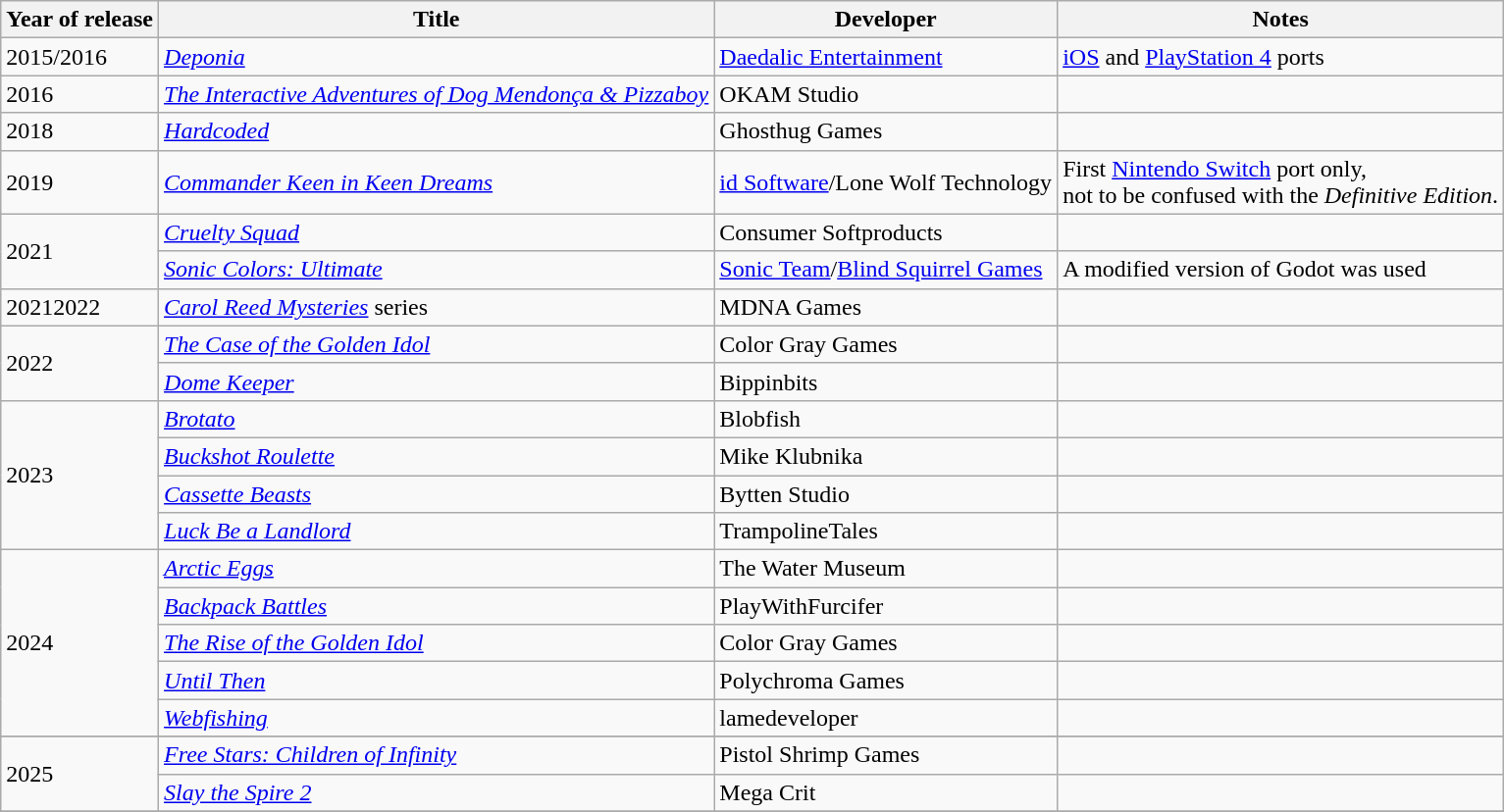<table class="wikitable sortable">
<tr>
<th>Year of release</th>
<th>Title</th>
<th>Developer</th>
<th>Notes</th>
</tr>
<tr>
<td>2015/2016</td>
<td><em><a href='#'>Deponia</a></em></td>
<td><a href='#'>Daedalic Entertainment</a></td>
<td><a href='#'>iOS</a> and <a href='#'>PlayStation 4</a> ports</td>
</tr>
<tr>
<td>2016</td>
<td><em><a href='#'>The Interactive Adventures of Dog Mendonça & Pizzaboy</a></em></td>
<td>OKAM Studio</td>
<td></td>
</tr>
<tr>
<td>2018</td>
<td><em><a href='#'>Hardcoded</a></em></td>
<td>Ghosthug Games</td>
<td></td>
</tr>
<tr>
<td>2019</td>
<td><em><a href='#'>Commander Keen in Keen Dreams</a></em></td>
<td><a href='#'>id Software</a>/Lone Wolf Technology</td>
<td>First <a href='#'>Nintendo Switch</a> port only,<br>not to be confused with the <em>Definitive Edition</em>.</td>
</tr>
<tr>
<td rowspan="2">2021</td>
<td><em><a href='#'>Cruelty Squad</a></em></td>
<td>Consumer Softproducts</td>
<td></td>
</tr>
<tr>
<td><em><a href='#'>Sonic Colors: Ultimate</a></em></td>
<td><a href='#'>Sonic Team</a>/<a href='#'>Blind Squirrel Games</a></td>
<td>A modified version of Godot was used</td>
</tr>
<tr>
<td>20212022</td>
<td><em><a href='#'>Carol Reed Mysteries</a></em> series</td>
<td MDNA Games>MDNA Games</td>
<td></td>
</tr>
<tr>
<td rowspan="2">2022</td>
<td><em><a href='#'>The Case of the Golden Idol</a></em></td>
<td>Color Gray Games</td>
<td></td>
</tr>
<tr>
<td><em><a href='#'>Dome Keeper</a></em></td>
<td>Bippinbits</td>
<td></td>
</tr>
<tr>
<td rowspan="4">2023</td>
<td><em><a href='#'>Brotato</a></em></td>
<td>Blobfish</td>
<td></td>
</tr>
<tr>
<td><em><a href='#'>Buckshot Roulette</a></em></td>
<td>Mike Klubnika</td>
<td></td>
</tr>
<tr>
<td><em><a href='#'>Cassette Beasts</a></em></td>
<td>Bytten Studio</td>
<td></td>
</tr>
<tr>
<td><em><a href='#'>Luck Be a Landlord</a></em></td>
<td>TrampolineTales</td>
<td></td>
</tr>
<tr>
<td rowspan="5">2024</td>
<td><em><a href='#'>Arctic Eggs</a></em></td>
<td>The Water Museum</td>
<td></td>
</tr>
<tr>
<td><em><a href='#'>Backpack Battles</a></em></td>
<td>PlayWithFurcifer</td>
<td></td>
</tr>
<tr>
<td><em><a href='#'>The Rise of the Golden Idol</a></em></td>
<td>Color Gray Games</td>
<td></td>
</tr>
<tr>
<td><em><a href='#'>Until Then</a></em></td>
<td>Polychroma Games</td>
<td></td>
</tr>
<tr>
<td><em><a href='#'>Webfishing</a></em></td>
<td>lamedeveloper</td>
<td></td>
</tr>
<tr>
</tr>
<tr>
<td rowspan="2">2025</td>
<td><em><a href='#'>Free Stars: Children of Infinity</a></em></td>
<td>Pistol Shrimp Games</td>
<td></td>
</tr>
<tr>
<td><em><a href='#'>Slay the Spire 2</a></em></td>
<td>Mega Crit</td>
<td></td>
</tr>
<tr>
</tr>
</table>
